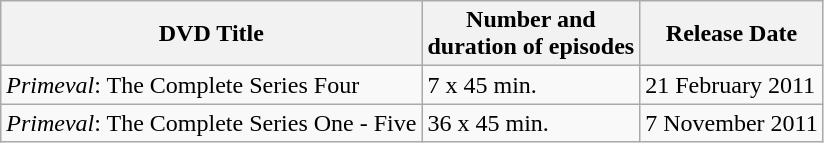<table class="wikitable">
<tr>
<th>DVD Title</th>
<th>Number and<br>duration
of episodes</th>
<th>Release Date</th>
</tr>
<tr>
<td><em>Primeval</em>: The Complete Series Four</td>
<td>7 x 45 min.</td>
<td>21 February 2011</td>
</tr>
<tr>
<td><em>Primeval</em>: The Complete Series One - Five</td>
<td>36 x 45 min.</td>
<td>7 November 2011</td>
</tr>
</table>
